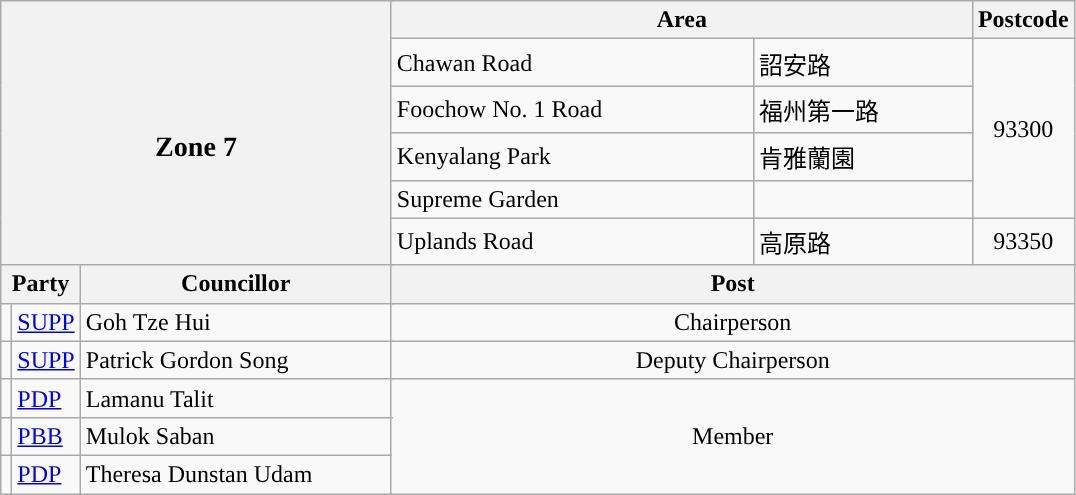<table class="wikitable">
<tr>
<th width="220" colspan="4" rowspan="6"><br><h3>Zone 7</h3></th>
<th ! align=center width="380" colspan="2">Area</th>
<th align=center><strong>Postcode</strong></th>
</tr>
<tr>
<td>Chawan Road</td>
<td>詔安路</td>
<td align=center rowspan="4">93300</td>
</tr>
<tr>
<td>Foochow No. 1 Road</td>
<td>福州第一路</td>
</tr>
<tr>
<td>Kenyalang Park</td>
<td>肯雅蘭園</td>
</tr>
<tr>
<td>Supreme Garden</td>
<td></td>
</tr>
<tr>
<td>Uplands Road</td>
<td>高原路</td>
<td align=center>93350</td>
</tr>
<tr>
<th colspan="2">Party</th>
<th width="200" colspan="2">Councillor</th>
<th colspan="3">Post</th>
</tr>
<tr>
<td></td>
<td><a href='#'>SUPP</a></td>
<td colspan="2">Goh Tze Hui</td>
<td align=center colspan="3">Chairperson</td>
</tr>
<tr>
<td></td>
<td><a href='#'>SUPP</a></td>
<td colspan="2">Patrick Gordon Song</td>
<td align=center colspan="3">Deputy Chairperson</td>
</tr>
<tr>
<td></td>
<td><a href='#'>PDP</a></td>
<td colspan="2">Lamanu Talit</td>
<td align=center colspan="3" rowspan="3">Member</td>
</tr>
<tr>
<td></td>
<td><a href='#'>PBB</a></td>
<td colspan="2">Mulok Saban</td>
</tr>
<tr>
<td></td>
<td><a href='#'>PDP</a></td>
<td colspan="2">Theresa Dunstan Udam</td>
</tr>
</table>
